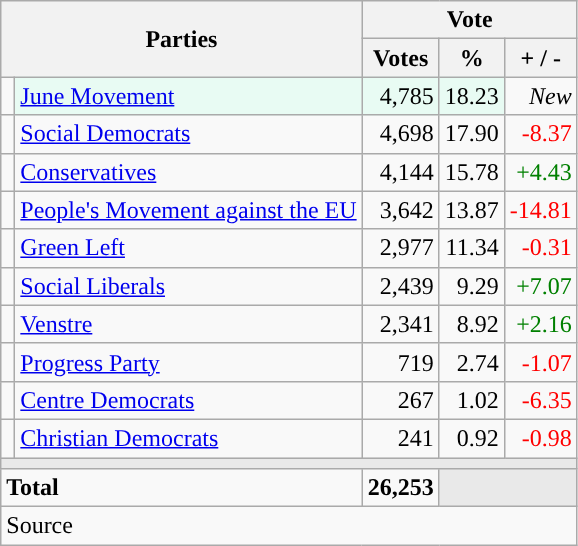<table class="wikitable" style="text-align:right;">
<tr>
<th style="text-align:centre;" rowspan="2" colspan="2" width="225">Parties</th>
<th colspan="3">Vote</th>
</tr>
<tr>
<th width="15">Votes</th>
<th width="15">%</th>
<th width="15">+ / -</th>
</tr>
<tr>
<td width="2" style="color:inherit;background:"></td>
<td bgcolor=#e8fbf3   align="left"><a href='#'>June Movement</a></td>
<td bgcolor=#e8fbf3>4,785</td>
<td bgcolor=#e8fbf3>18.23</td>
<td><em>New</em></td>
</tr>
<tr>
<td width="2" style="color:inherit;background:"></td>
<td align="left"><a href='#'>Social Democrats</a></td>
<td>4,698</td>
<td>17.90</td>
<td style=color:red;>-8.37</td>
</tr>
<tr>
<td width="2" style="color:inherit;background:"></td>
<td align="left"><a href='#'>Conservatives</a></td>
<td>4,144</td>
<td>15.78</td>
<td style=color:green;>+4.43</td>
</tr>
<tr>
<td width="2" style="color:inherit;background:"></td>
<td align="left"><a href='#'>People's Movement against the EU</a></td>
<td>3,642</td>
<td>13.87</td>
<td style=color:red;>-14.81</td>
</tr>
<tr>
<td width="2" style="color:inherit;background:"></td>
<td align="left"><a href='#'>Green Left</a></td>
<td>2,977</td>
<td>11.34</td>
<td style=color:red;>-0.31</td>
</tr>
<tr>
<td width="2" style="color:inherit;background:"></td>
<td align="left"><a href='#'>Social Liberals</a></td>
<td>2,439</td>
<td>9.29</td>
<td style=color:green;>+7.07</td>
</tr>
<tr>
<td width="2" style="color:inherit;background:"></td>
<td align="left"><a href='#'>Venstre</a></td>
<td>2,341</td>
<td>8.92</td>
<td style=color:green;>+2.16</td>
</tr>
<tr>
<td width="2" style="color:inherit;background:"></td>
<td align="left"><a href='#'>Progress Party</a></td>
<td>719</td>
<td>2.74</td>
<td style=color:red;>-1.07</td>
</tr>
<tr>
<td width="2" style="color:inherit;background:"></td>
<td align="left"><a href='#'>Centre Democrats</a></td>
<td>267</td>
<td>1.02</td>
<td style=color:red;>-6.35</td>
</tr>
<tr>
<td width="2" style="color:inherit;background:"></td>
<td align="left"><a href='#'>Christian Democrats</a></td>
<td>241</td>
<td>0.92</td>
<td style=color:red;>-0.98</td>
</tr>
<tr>
<td colspan="7" bgcolor="#E9E9E9"></td>
</tr>
<tr>
<td align="left" colspan="2"><strong>Total</strong></td>
<td><strong>26,253</strong></td>
<td bgcolor="#E9E9E9" colspan="2"></td>
</tr>
<tr>
<td align="left" colspan="6">Source</td>
</tr>
</table>
